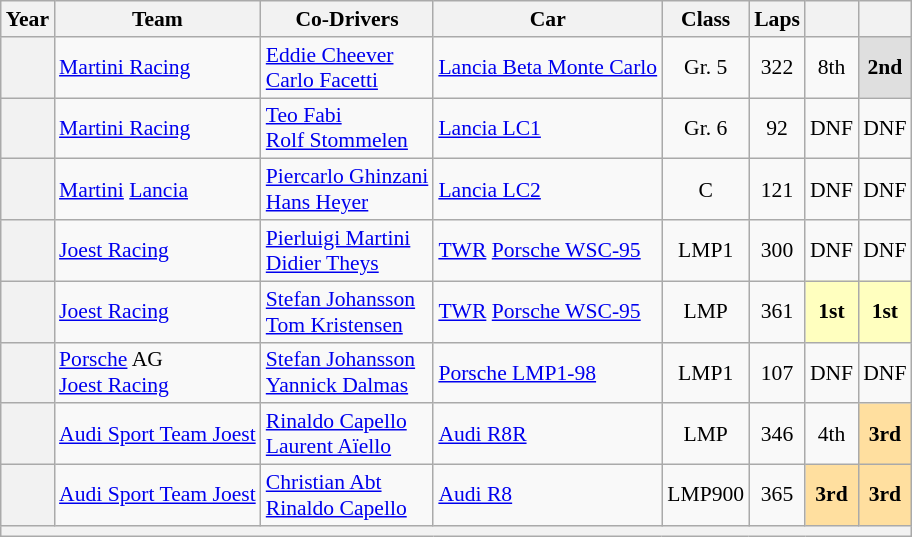<table class="wikitable" style="text-align:center; font-size:90%">
<tr>
<th>Year</th>
<th>Team</th>
<th>Co-Drivers</th>
<th>Car</th>
<th>Class</th>
<th>Laps</th>
<th></th>
<th></th>
</tr>
<tr>
<th></th>
<td align="left" nowrap> <a href='#'>Martini Racing</a></td>
<td align="left" nowrap> <a href='#'>Eddie Cheever</a><br> <a href='#'>Carlo Facetti</a></td>
<td align="left" nowrap><a href='#'>Lancia Beta Monte Carlo</a></td>
<td>Gr. 5</td>
<td>322</td>
<td>8th</td>
<td style="background:#DFDFDF;"><strong>2nd</strong></td>
</tr>
<tr>
<th></th>
<td align="left" nowrap> <a href='#'>Martini Racing</a></td>
<td align="left" nowrap> <a href='#'>Teo Fabi</a><br> <a href='#'>Rolf Stommelen</a></td>
<td align="left" nowrap><a href='#'>Lancia LC1</a></td>
<td>Gr. 6</td>
<td>92</td>
<td>DNF</td>
<td>DNF</td>
</tr>
<tr>
<th></th>
<td align="left" nowrap> <a href='#'>Martini</a> <a href='#'>Lancia</a></td>
<td align="left" nowrap> <a href='#'>Piercarlo Ghinzani</a><br> <a href='#'>Hans Heyer</a></td>
<td align="left" nowrap><a href='#'>Lancia LC2</a></td>
<td>C</td>
<td>121</td>
<td>DNF</td>
<td>DNF</td>
</tr>
<tr>
<th></th>
<td align="left" nowrap> <a href='#'>Joest Racing</a></td>
<td align="left" nowrap> <a href='#'>Pierluigi Martini</a><br> <a href='#'>Didier Theys</a></td>
<td align="left" nowrap><a href='#'>TWR</a> <a href='#'>Porsche WSC-95</a></td>
<td>LMP1</td>
<td>300</td>
<td>DNF</td>
<td>DNF</td>
</tr>
<tr>
<th></th>
<td align="left" nowrap> <a href='#'>Joest Racing</a></td>
<td align="left" nowrap> <a href='#'>Stefan Johansson</a><br> <a href='#'>Tom Kristensen</a></td>
<td align="left" nowrap><a href='#'>TWR</a> <a href='#'>Porsche WSC-95</a></td>
<td>LMP</td>
<td>361</td>
<td style="background:#FFFFBF;"><strong>1st</strong></td>
<td style="background:#FFFFBF;"><strong>1st</strong></td>
</tr>
<tr>
<th></th>
<td align="left" nowrap> <a href='#'>Porsche</a> AG<br> <a href='#'>Joest Racing</a></td>
<td align="left" nowrap> <a href='#'>Stefan Johansson</a><br> <a href='#'>Yannick Dalmas</a></td>
<td align="left" nowrap><a href='#'>Porsche LMP1-98</a></td>
<td>LMP1</td>
<td>107</td>
<td>DNF</td>
<td>DNF</td>
</tr>
<tr>
<th></th>
<td align="left" nowrap> <a href='#'>Audi Sport Team Joest</a></td>
<td align="left" nowrap> <a href='#'>Rinaldo Capello</a><br> <a href='#'>Laurent Aïello</a></td>
<td align="left" nowrap><a href='#'>Audi R8R</a></td>
<td>LMP</td>
<td>346</td>
<td>4th</td>
<td style="background:#FFDF9F;"><strong>3rd</strong></td>
</tr>
<tr>
<th></th>
<td align="left"> <a href='#'>Audi Sport Team Joest</a></td>
<td align="left"> <a href='#'>Christian Abt</a><br> <a href='#'>Rinaldo Capello</a></td>
<td align="left"><a href='#'>Audi R8</a></td>
<td>LMP900</td>
<td>365</td>
<td style="background:#FFDF9F;"><strong>3rd</strong></td>
<td style="background:#FFDF9F;"><strong>3rd</strong></td>
</tr>
<tr>
<th colspan="8"></th>
</tr>
</table>
